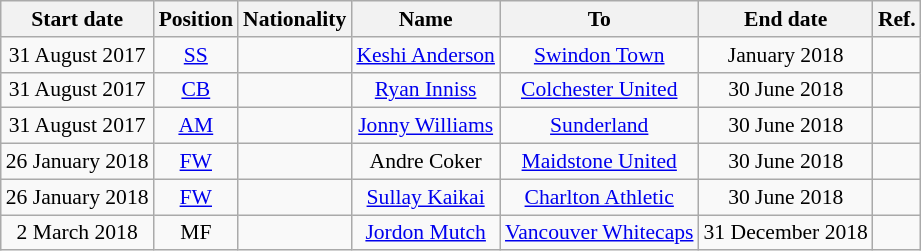<table class="wikitable" style="text-align:center; font-size:90%;">
<tr>
<th width:120px;">Start date</th>
<th width:50px;">Position</th>
<th width:50px;">Nationality</th>
<th width:140px;">Name</th>
<th width:130px;">To</th>
<th width:120px;">End date</th>
<th width:25px;">Ref.</th>
</tr>
<tr>
<td>31 August 2017</td>
<td><a href='#'>SS</a></td>
<td></td>
<td><a href='#'>Keshi Anderson</a></td>
<td><a href='#'>Swindon Town</a></td>
<td>January 2018</td>
<td></td>
</tr>
<tr>
<td>31 August 2017</td>
<td><a href='#'>CB</a></td>
<td></td>
<td><a href='#'>Ryan Inniss</a></td>
<td><a href='#'>Colchester United</a></td>
<td>30 June 2018</td>
<td></td>
</tr>
<tr>
<td>31 August 2017</td>
<td><a href='#'>AM</a></td>
<td></td>
<td><a href='#'>Jonny Williams</a></td>
<td><a href='#'>Sunderland</a></td>
<td>30 June 2018</td>
<td></td>
</tr>
<tr>
<td>26 January 2018</td>
<td><a href='#'>FW</a></td>
<td></td>
<td>Andre Coker</td>
<td><a href='#'>Maidstone United</a></td>
<td>30 June 2018</td>
<td></td>
</tr>
<tr>
<td>26 January 2018</td>
<td><a href='#'>FW</a></td>
<td></td>
<td><a href='#'>Sullay Kaikai</a></td>
<td><a href='#'>Charlton Athletic</a></td>
<td>30 June 2018</td>
<td></td>
</tr>
<tr>
<td>2 March 2018</td>
<td>MF</td>
<td></td>
<td><a href='#'>Jordon Mutch</a></td>
<td><a href='#'>Vancouver Whitecaps</a></td>
<td>31 December 2018</td>
<td></td>
</tr>
</table>
